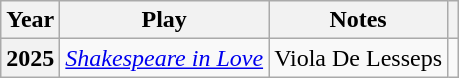<table class="wikitable sortable plainrowheaders">
<tr>
<th scope="col">Year</th>
<th scope="col">Play</th>
<th scope="col">Notes</th>
<th scope="col" class="unsortable"></th>
</tr>
<tr>
<th scope="row">2025</th>
<td><em><a href='#'>Shakespeare in Love</a></em></td>
<td>Viola De Lesseps</td>
<td></td>
</tr>
</table>
